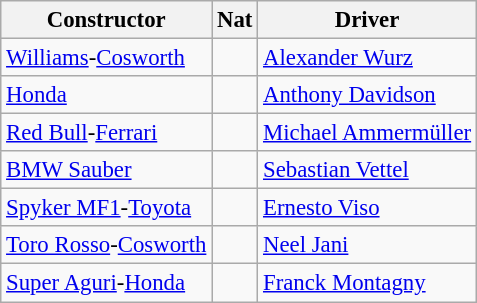<table class="wikitable" style="font-size: 95%">
<tr>
<th>Constructor</th>
<th>Nat</th>
<th>Driver</th>
</tr>
<tr>
<td><a href='#'>Williams</a>-<a href='#'>Cosworth</a></td>
<td></td>
<td><a href='#'>Alexander Wurz</a></td>
</tr>
<tr>
<td><a href='#'>Honda</a></td>
<td></td>
<td><a href='#'>Anthony Davidson</a></td>
</tr>
<tr>
<td><a href='#'>Red Bull</a>-<a href='#'>Ferrari</a></td>
<td></td>
<td><a href='#'>Michael Ammermüller</a></td>
</tr>
<tr>
<td><a href='#'>BMW Sauber</a></td>
<td></td>
<td><a href='#'>Sebastian Vettel</a></td>
</tr>
<tr>
<td><a href='#'>Spyker MF1</a>-<a href='#'>Toyota</a></td>
<td></td>
<td><a href='#'>Ernesto Viso</a></td>
</tr>
<tr>
<td><a href='#'>Toro Rosso</a>-<a href='#'>Cosworth</a></td>
<td></td>
<td><a href='#'>Neel Jani</a></td>
</tr>
<tr>
<td><a href='#'>Super Aguri</a>-<a href='#'>Honda</a></td>
<td></td>
<td><a href='#'>Franck Montagny</a></td>
</tr>
</table>
